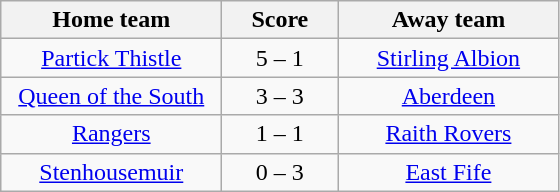<table class="wikitable" style="text-align: center">
<tr>
<th width=140>Home team</th>
<th width=70>Score</th>
<th width=140>Away team</th>
</tr>
<tr>
<td><a href='#'>Partick Thistle</a></td>
<td>5 – 1</td>
<td><a href='#'>Stirling Albion</a></td>
</tr>
<tr>
<td><a href='#'>Queen of the South</a></td>
<td>3 – 3</td>
<td><a href='#'>Aberdeen</a></td>
</tr>
<tr>
<td><a href='#'>Rangers</a></td>
<td>1 – 1</td>
<td><a href='#'>Raith Rovers</a></td>
</tr>
<tr>
<td><a href='#'>Stenhousemuir</a></td>
<td>0 – 3</td>
<td><a href='#'>East Fife</a></td>
</tr>
</table>
